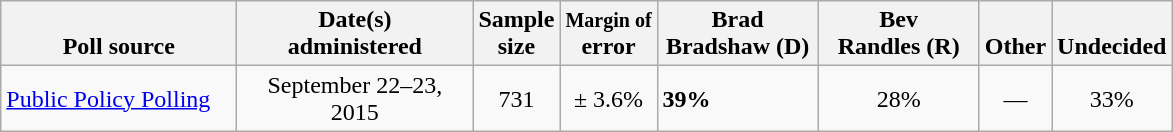<table class="wikitable">
<tr valign= bottom>
<th style="width:150px;">Poll source</th>
<th style="width:150px;">Date(s)<br>administered</th>
<th class=small>Sample<br>size</th>
<th><small>Margin of</small><br>error</th>
<th style="width:100px;">Brad<br>Bradshaw (D)</th>
<th style="width:100px;">Bev<br>Randles (R)</th>
<th style="width:40px;">Other</th>
<th style="width:40px;">Undecided</th>
</tr>
<tr>
<td><a href='#'>Public Policy Polling</a></td>
<td align=center>September 22–23, 2015</td>
<td align=center>731</td>
<td align=center>± 3.6%</td>
<td><strong>39%</strong></td>
<td align=center>28%</td>
<td align=center>—</td>
<td align=center>33%</td>
</tr>
</table>
